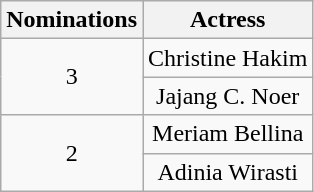<table class="wikitable" style="text-align:center;">
<tr>
<th scope="col" width="55">Nominations</th>
<th scope="col" align="center">Actress</th>
</tr>
<tr>
<td rowspan="2">3</td>
<td>Christine Hakim</td>
</tr>
<tr>
<td>Jajang C. Noer</td>
</tr>
<tr>
<td rowspan="2">2</td>
<td>Meriam Bellina</td>
</tr>
<tr>
<td>Adinia Wirasti</td>
</tr>
</table>
